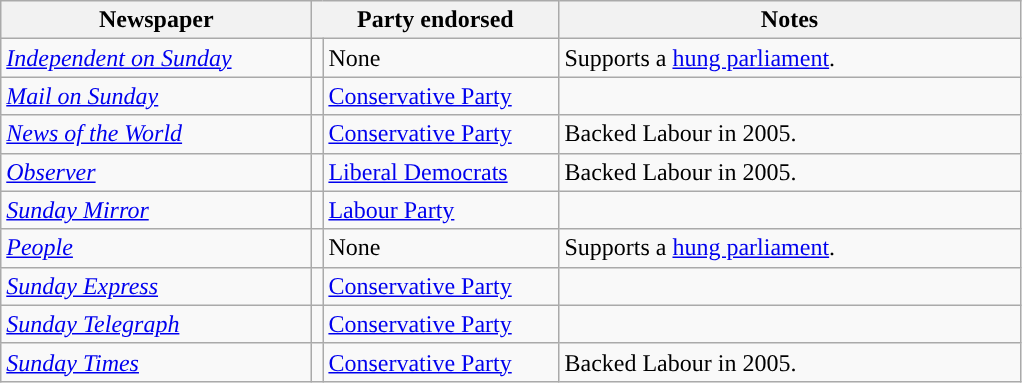<table class="wikitable">
<tr>
<th>Newspaper</th>
<th colspan=2>Party endorsed</th>
<th width=300px>Notes</th>
</tr>
<tr>
<td width=200px><em><a href='#'>Independent on Sunday</a></em></td>
<td style="background-color: "></td>
<td width=150px>None</td>
<td>Supports a <a href='#'>hung parliament</a>.</td>
</tr>
<tr>
<td><em><a href='#'>Mail on Sunday</a></em></td>
<td style="background-color: "></td>
<td><a href='#'>Conservative Party</a></td>
<td></td>
</tr>
<tr>
<td><em><a href='#'>News of the World</a></em></td>
<td style="background-color: "></td>
<td><a href='#'>Conservative Party</a></td>
<td>Backed Labour in 2005.</td>
</tr>
<tr>
<td><em><a href='#'>Observer</a></em></td>
<td style="background-color: "></td>
<td><a href='#'>Liberal Democrats</a></td>
<td>Backed Labour in 2005.</td>
</tr>
<tr>
<td><em><a href='#'>Sunday Mirror</a></em></td>
<td style="background-color: "></td>
<td><a href='#'>Labour Party</a></td>
<td></td>
</tr>
<tr>
<td><em><a href='#'>People</a></em></td>
<td style="background-color: "></td>
<td>None</td>
<td>Supports a <a href='#'>hung parliament</a>.</td>
</tr>
<tr>
<td><em><a href='#'>Sunday Express</a></em></td>
<td style="background-color: "></td>
<td><a href='#'>Conservative Party</a></td>
<td></td>
</tr>
<tr>
<td><em><a href='#'>Sunday Telegraph</a></em></td>
<td style="background-color: "></td>
<td><a href='#'>Conservative Party</a></td>
<td></td>
</tr>
<tr>
<td><em><a href='#'>Sunday Times</a></em></td>
<td style="background-color: "></td>
<td><a href='#'>Conservative Party</a></td>
<td>Backed Labour in 2005.</td>
</tr>
</table>
